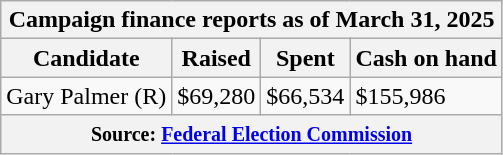<table class="wikitable sortable">
<tr>
<th colspan=4>Campaign finance reports as of March 31, 2025</th>
</tr>
<tr style="text-align:center;">
<th>Candidate</th>
<th>Raised</th>
<th>Spent</th>
<th>Cash on hand</th>
</tr>
<tr>
<td>Gary Palmer (R)</td>
<td>$69,280</td>
<td>$66,534</td>
<td>$155,986</td>
</tr>
<tr>
<th colspan="4"><small>Source: <a href='#'>Federal Election Commission</a></small></th>
</tr>
</table>
